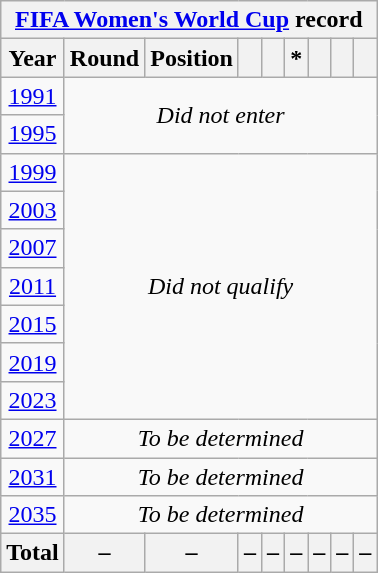<table class="wikitable" style="text-align: center;">
<tr>
<th colspan=9><a href='#'>FIFA Women's World Cup</a> record</th>
</tr>
<tr>
<th>Year</th>
<th>Round</th>
<th>Position</th>
<th></th>
<th></th>
<th>*</th>
<th></th>
<th></th>
<th></th>
</tr>
<tr>
<td> <a href='#'>1991</a></td>
<td colspan=8 rowspan=2><em>Did not enter</em></td>
</tr>
<tr>
<td> <a href='#'>1995</a></td>
</tr>
<tr>
<td> <a href='#'>1999</a></td>
<td colspan=8 rowspan=7><em>Did not qualify</em></td>
</tr>
<tr>
<td> <a href='#'>2003</a></td>
</tr>
<tr>
<td> <a href='#'>2007</a></td>
</tr>
<tr>
<td> <a href='#'>2011</a></td>
</tr>
<tr>
<td> <a href='#'>2015</a></td>
</tr>
<tr>
<td> <a href='#'>2019</a></td>
</tr>
<tr>
<td> <a href='#'>2023</a></td>
</tr>
<tr>
<td> <a href='#'>2027</a></td>
<td colspan=8><em>To be determined</em></td>
</tr>
<tr>
<td> <a href='#'>2031</a></td>
<td colspan=8><em>To be determined</em></td>
</tr>
<tr>
<td> <a href='#'>2035</a></td>
<td colspan=8><em>To be determined</em></td>
</tr>
<tr>
<th>Total</th>
<th>–</th>
<th>–</th>
<th>–</th>
<th>–</th>
<th>–</th>
<th>–</th>
<th>–</th>
<th>–</th>
</tr>
</table>
